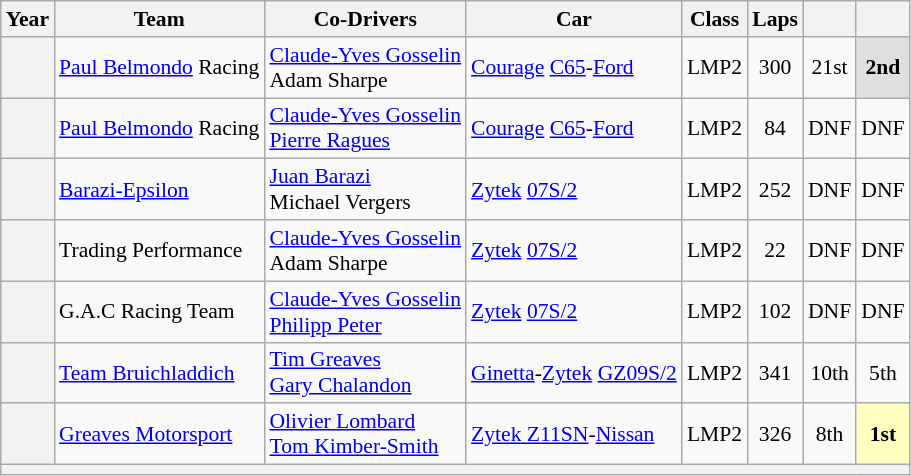<table class="wikitable" style="text-align:center; font-size:90%">
<tr>
<th>Year</th>
<th>Team</th>
<th>Co-Drivers</th>
<th>Car</th>
<th>Class</th>
<th>Laps</th>
<th></th>
<th></th>
</tr>
<tr>
<th></th>
<td align="left"> <a href='#'>Paul Belmondo</a> Racing</td>
<td align="left"> <a href='#'>Claude-Yves Gosselin</a><br> Adam Sharpe</td>
<td align="left"><a href='#'>Courage</a> <a href='#'>C65</a>-<a href='#'>Ford</a></td>
<td>LMP2</td>
<td>300</td>
<td>21st</td>
<td style="background:#DFDFDF;"><strong>2nd</strong></td>
</tr>
<tr>
<th></th>
<td align="left"> <a href='#'>Paul Belmondo</a> Racing</td>
<td align="left"> <a href='#'>Claude-Yves Gosselin</a><br> <a href='#'>Pierre Ragues</a></td>
<td align="left"><a href='#'>Courage</a> <a href='#'>C65</a>-<a href='#'>Ford</a></td>
<td>LMP2</td>
<td>84</td>
<td>DNF</td>
<td>DNF</td>
</tr>
<tr>
<th></th>
<td align="left"> <a href='#'>Barazi-Epsilon</a></td>
<td align="left"> <a href='#'>Juan Barazi</a><br> Michael Vergers</td>
<td align="left"><a href='#'>Zytek</a> <a href='#'>07S/2</a></td>
<td>LMP2</td>
<td>252</td>
<td>DNF</td>
<td>DNF</td>
</tr>
<tr>
<th></th>
<td align="left"> Trading Performance</td>
<td align="left"> <a href='#'>Claude-Yves Gosselin</a><br> Adam Sharpe</td>
<td align="left"><a href='#'>Zytek</a> <a href='#'>07S/2</a></td>
<td>LMP2</td>
<td>22</td>
<td>DNF</td>
<td>DNF</td>
</tr>
<tr>
<th></th>
<td align="left"> G.A.C Racing Team</td>
<td align="left"> <a href='#'>Claude-Yves Gosselin</a><br> <a href='#'>Philipp Peter</a></td>
<td align="left"><a href='#'>Zytek</a> <a href='#'>07S/2</a></td>
<td>LMP2</td>
<td>102</td>
<td>DNF</td>
<td>DNF</td>
</tr>
<tr align="center">
<th></th>
<td align="left"> <a href='#'>Team Bruichladdich</a></td>
<td align="left"> <a href='#'>Tim Greaves</a><br> <a href='#'>Gary Chalandon</a></td>
<td align="left"><a href='#'>Ginetta</a>-<a href='#'>Zytek</a> <a href='#'>GZ09S/2</a></td>
<td>LMP2</td>
<td>341</td>
<td>10th</td>
<td>5th</td>
</tr>
<tr>
<th></th>
<td align="left"> <a href='#'>Greaves Motorsport</a></td>
<td align="left"> <a href='#'>Olivier Lombard</a><br> <a href='#'>Tom Kimber-Smith</a></td>
<td align="left"><a href='#'>Zytek Z11SN</a>-<a href='#'>Nissan</a></td>
<td>LMP2</td>
<td>326</td>
<td>8th</td>
<td style="background:#FFFFBF;"><strong>1st</strong></td>
</tr>
<tr>
<th colspan="8"></th>
</tr>
</table>
